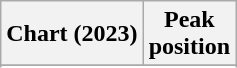<table class="wikitable sortable plainrowheaders" style="text-align:center">
<tr>
<th scope="col">Chart (2023)</th>
<th scope="col">Peak<br>position</th>
</tr>
<tr>
</tr>
<tr>
</tr>
<tr>
</tr>
</table>
